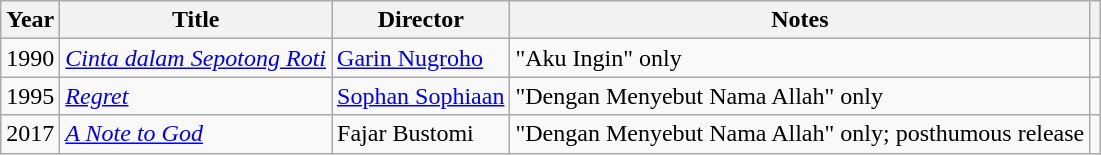<table class="wikitable">
<tr>
<th>Year</th>
<th>Title</th>
<th>Director</th>
<th>Notes</th>
<th></th>
</tr>
<tr>
<td>1990</td>
<td><em><a href='#'>Cinta dalam Sepotong Roti</a></em></td>
<td><a href='#'>Garin Nugroho</a></td>
<td>"Aku Ingin" only</td>
<td></td>
</tr>
<tr>
<td>1995</td>
<td><em><a href='#'>Regret</a></em></td>
<td><a href='#'>Sophan Sophiaan</a></td>
<td>"Dengan Menyebut Nama Allah" only</td>
<td></td>
</tr>
<tr>
<td>2017</td>
<td><em><a href='#'>A Note to God</a></em></td>
<td>Fajar Bustomi</td>
<td>"Dengan Menyebut Nama Allah" only; posthumous release</td>
<td></td>
</tr>
</table>
